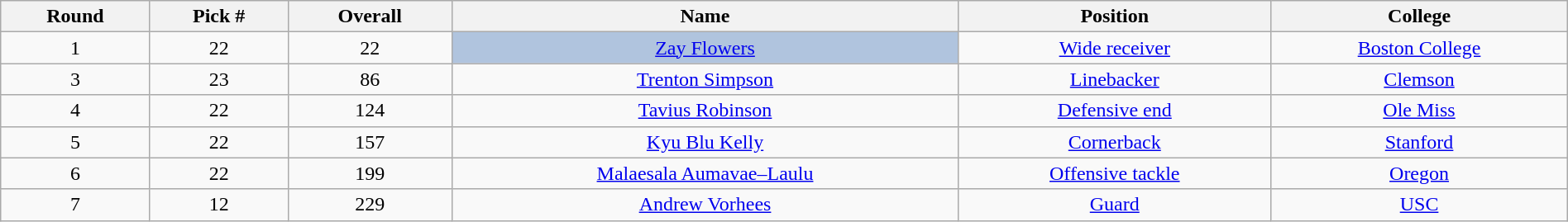<table class="wikitable sortable sortable" style="width: 100%; text-align:center">
<tr>
<th>Round</th>
<th>Pick #</th>
<th>Overall</th>
<th>Name</th>
<th>Position</th>
<th>College</th>
</tr>
<tr>
<td>1</td>
<td>22</td>
<td>22</td>
<td bgcolor=lightsteelblue><a href='#'>Zay Flowers</a></td>
<td><a href='#'>Wide receiver</a></td>
<td><a href='#'>Boston College</a></td>
</tr>
<tr>
<td>3</td>
<td>23</td>
<td>86</td>
<td><a href='#'>Trenton Simpson</a></td>
<td><a href='#'>Linebacker</a></td>
<td><a href='#'>Clemson</a></td>
</tr>
<tr>
<td>4</td>
<td>22</td>
<td>124</td>
<td><a href='#'>Tavius Robinson</a></td>
<td><a href='#'>Defensive end</a></td>
<td><a href='#'>Ole Miss</a></td>
</tr>
<tr>
<td>5</td>
<td>22</td>
<td>157</td>
<td><a href='#'>Kyu Blu Kelly</a></td>
<td><a href='#'>Cornerback</a></td>
<td><a href='#'>Stanford</a></td>
</tr>
<tr>
<td>6</td>
<td>22</td>
<td>199</td>
<td><a href='#'>Malaesala Aumavae–Laulu</a></td>
<td><a href='#'>Offensive tackle</a></td>
<td><a href='#'>Oregon</a></td>
</tr>
<tr>
<td>7</td>
<td>12</td>
<td>229</td>
<td><a href='#'>Andrew Vorhees</a></td>
<td><a href='#'>Guard</a></td>
<td><a href='#'>USC</a></td>
</tr>
</table>
